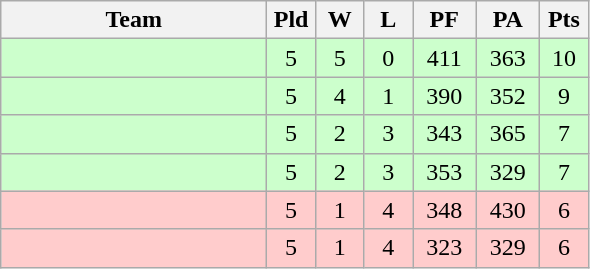<table class="wikitable" style="text-align:center;">
<tr>
<th width=170>Team</th>
<th width=25>Pld</th>
<th width=25>W</th>
<th width=25>L</th>
<th width=35>PF</th>
<th width=35>PA</th>
<th width=25>Pts</th>
</tr>
<tr style="background:#ccffcc">
<td style="text-align:left"></td>
<td>5</td>
<td>5</td>
<td>0</td>
<td>411</td>
<td>363</td>
<td>10</td>
</tr>
<tr style="background:#ccffcc">
<td style="text-align:left"></td>
<td>5</td>
<td>4</td>
<td>1</td>
<td>390</td>
<td>352</td>
<td>9</td>
</tr>
<tr style="background:#ccffcc">
<td style="text-align:left"></td>
<td>5</td>
<td>2</td>
<td>3</td>
<td>343</td>
<td>365</td>
<td>7</td>
</tr>
<tr style="background:#ccffcc">
<td style="text-align:left"></td>
<td>5</td>
<td>2</td>
<td>3</td>
<td>353</td>
<td>329</td>
<td>7</td>
</tr>
<tr style="background:#ffcccc">
<td style="text-align:left"></td>
<td>5</td>
<td>1</td>
<td>4</td>
<td>348</td>
<td>430</td>
<td>6</td>
</tr>
<tr style="background:#ffcccc">
<td style="text-align:left"></td>
<td>5</td>
<td>1</td>
<td>4</td>
<td>323</td>
<td>329</td>
<td>6</td>
</tr>
</table>
